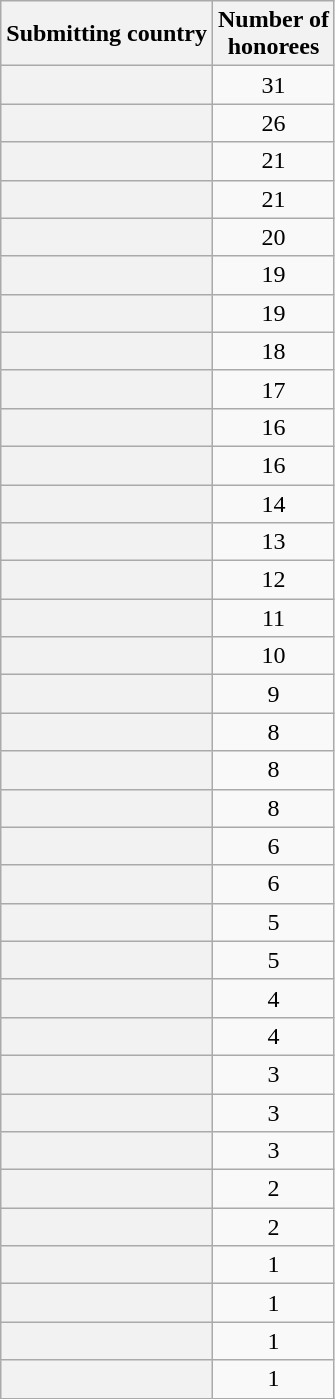<table class="wikitable sortable plainrowheaders sticky-header-multi sort-under col2left" style="text-align:center;">
<tr>
<th>Submitting country</th>
<th>Number of<br>honorees</th>
</tr>
<tr>
<th scope="row"></th>
<td>31</td>
</tr>
<tr>
<th scope="row"></th>
<td>26</td>
</tr>
<tr>
<th scope="row"></th>
<td>21</td>
</tr>
<tr>
<th scope="row"></th>
<td>21</td>
</tr>
<tr>
<th scope="row"></th>
<td>20</td>
</tr>
<tr>
<th scope="row"></th>
<td>19</td>
</tr>
<tr>
<th scope="row"></th>
<td>19</td>
</tr>
<tr>
<th scope="row"></th>
<td>18</td>
</tr>
<tr>
<th scope="row"></th>
<td>17</td>
</tr>
<tr>
<th scope="row"></th>
<td>16</td>
</tr>
<tr>
<th scope="row"></th>
<td>16</td>
</tr>
<tr>
<th scope="row"></th>
<td>14</td>
</tr>
<tr>
<th scope="row"></th>
<td>13</td>
</tr>
<tr>
<th scope="row"></th>
<td>12</td>
</tr>
<tr>
<th scope="row"></th>
<td>11</td>
</tr>
<tr>
<th scope="row"></th>
<td>10</td>
</tr>
<tr>
<th scope="row"></th>
<td>9</td>
</tr>
<tr>
<th scope="row"></th>
<td>8</td>
</tr>
<tr>
<th scope="row"></th>
<td>8</td>
</tr>
<tr>
<th scope="row"></th>
<td>8</td>
</tr>
<tr>
<th scope="row"></th>
<td>6</td>
</tr>
<tr>
<th scope="row"></th>
<td>6</td>
</tr>
<tr>
<th scope="row"></th>
<td>5</td>
</tr>
<tr>
<th scope="row"></th>
<td>5</td>
</tr>
<tr>
<th scope="row"></th>
<td>4</td>
</tr>
<tr>
<th scope="row"></th>
<td>4</td>
</tr>
<tr>
<th scope="row"></th>
<td>3</td>
</tr>
<tr>
<th scope="row"></th>
<td>3</td>
</tr>
<tr>
<th scope="row"></th>
<td>3</td>
</tr>
<tr>
<th scope="row"></th>
<td>2</td>
</tr>
<tr>
<th scope="row"></th>
<td>2</td>
</tr>
<tr>
<th scope="row"></th>
<td>1</td>
</tr>
<tr>
<th scope="row"></th>
<td>1</td>
</tr>
<tr>
<th scope="row"></th>
<td>1</td>
</tr>
<tr>
<th scope="row"></th>
<td>1</td>
</tr>
<tr>
</tr>
</table>
